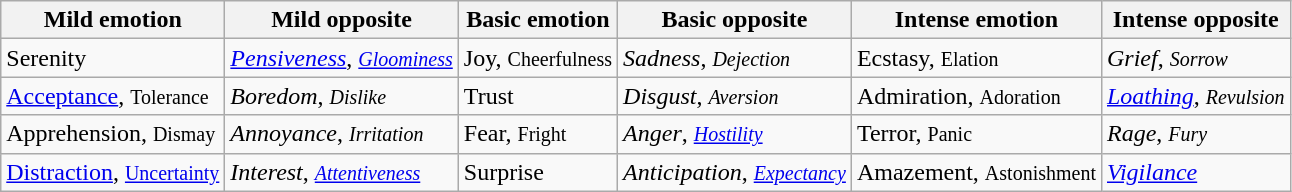<table class="wikitable">
<tr>
<th>Mild emotion</th>
<th>Mild opposite</th>
<th>Basic emotion</th>
<th>Basic opposite</th>
<th>Intense emotion</th>
<th>Intense opposite</th>
</tr>
<tr>
<td>Serenity</td>
<td><em><a href='#'>Pensiveness</a></em>, <small><em><a href='#'>Gloominess</a></em></small></td>
<td>Joy, <small>Cheerfulness</small></td>
<td><em>Sadness</em>, <small><em>Dejection</em></small></td>
<td>Ecstasy, <small>Elation</small></td>
<td><em>Grief</em>, <small><em>Sorrow</em></small></td>
</tr>
<tr>
<td><a href='#'>Acceptance</a>, <small>Tolerance</small></td>
<td><em>Boredom</em>, <small><em>Dislike</em></small></td>
<td>Trust</td>
<td><em>Disgust</em>, <small><em>Aversion</em></small></td>
<td>Admiration, <small>Adoration</small></td>
<td><em><a href='#'>Loathing</a></em>, <small><em>Revulsion</em></small></td>
</tr>
<tr>
<td>Apprehension, <small>Dismay</small></td>
<td><em>Annoyance</em>, <small><em>Irritation</em></small></td>
<td>Fear, <small>Fright</small></td>
<td><em>Anger</em>, <small><em><a href='#'>Hostility</a></em></small></td>
<td>Terror, <small>Panic</small></td>
<td><em>Rage</em>, <small><em>Fury</em></small></td>
</tr>
<tr>
<td><a href='#'>Distraction</a>, <small><a href='#'>Uncertainty</a></small></td>
<td><em>Interest</em>, <small><em><a href='#'>Attentiveness</a></em></small></td>
<td>Surprise</td>
<td><em>Anticipation</em>, <small><em><a href='#'>Expectancy</a></em></small></td>
<td>Amazement, <small>Astonishment</small></td>
<td><em><a href='#'>Vigilance</a></em></td>
</tr>
</table>
